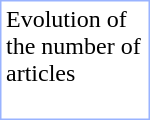<table class="userboxes" style="margin-left: 1em;; margin-bottom: 0.5em; width: 100px; border: #99B3FF solid 1px; background-color: #FFFFFF; color: #000000; float: right;">
<tr>
<td><div>Evolution of the number of articles</div><br><div>

</div></td>
</tr>
</table>
